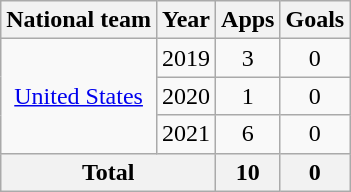<table class="wikitable" style="text-align:center">
<tr>
<th>National team</th>
<th>Year</th>
<th>Apps</th>
<th>Goals</th>
</tr>
<tr>
<td rowspan="3"><a href='#'>United States</a></td>
<td>2019</td>
<td>3</td>
<td>0</td>
</tr>
<tr>
<td>2020</td>
<td>1</td>
<td>0</td>
</tr>
<tr>
<td>2021</td>
<td>6</td>
<td>0</td>
</tr>
<tr>
<th colspan="2">Total</th>
<th>10</th>
<th>0</th>
</tr>
</table>
